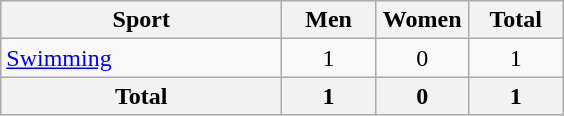<table class="wikitable sortable" style="text-align:center;">
<tr>
<th width=180>Sport</th>
<th width=55>Men</th>
<th width=55>Women</th>
<th width=55>Total</th>
</tr>
<tr>
<td align=left><a href='#'>Swimming</a></td>
<td>1</td>
<td>0</td>
<td>1</td>
</tr>
<tr>
<th>Total</th>
<th>1</th>
<th>0</th>
<th>1</th>
</tr>
</table>
